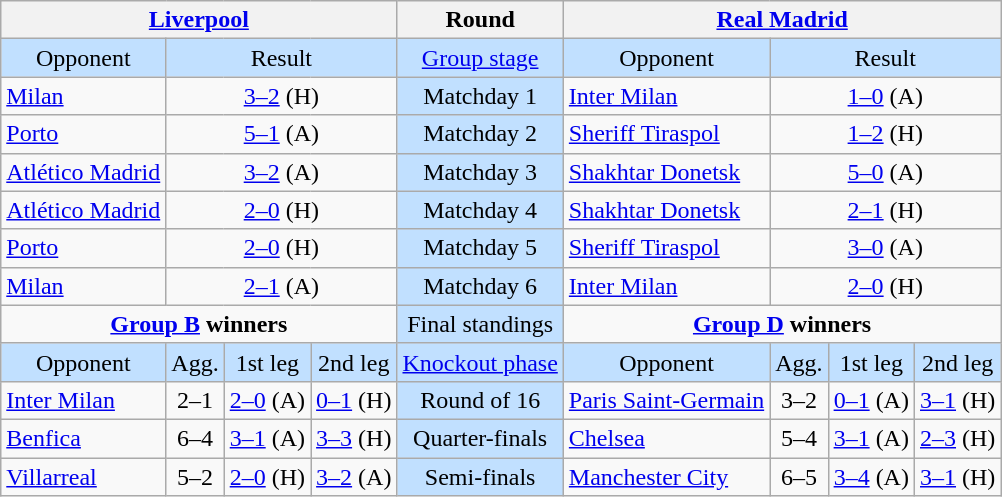<table class="wikitable" style="text-align:center">
<tr>
<th colspan="4"> <a href='#'>Liverpool</a></th>
<th>Round</th>
<th colspan="4"> <a href='#'>Real Madrid</a></th>
</tr>
<tr style="background:#C1E0FF">
<td>Opponent</td>
<td colspan="3">Result</td>
<td><a href='#'>Group stage</a></td>
<td>Opponent</td>
<td colspan="3">Result</td>
</tr>
<tr>
<td style="text-align:left"> <a href='#'>Milan</a></td>
<td colspan="3"><a href='#'>3–2</a> (H)</td>
<td style="background:#C1E0FF">Matchday 1</td>
<td style="text-align:left"> <a href='#'>Inter Milan</a></td>
<td colspan="3"><a href='#'>1–0</a> (A)</td>
</tr>
<tr>
<td style="text-align:left"> <a href='#'>Porto</a></td>
<td colspan="3"><a href='#'>5–1</a> (A)</td>
<td style="background:#C1E0FF">Matchday 2</td>
<td style="text-align:left"> <a href='#'>Sheriff Tiraspol</a></td>
<td colspan="3"><a href='#'>1–2</a> (H)</td>
</tr>
<tr>
<td style="text-align:left"> <a href='#'>Atlético Madrid</a></td>
<td colspan="3"><a href='#'>3–2</a> (A)</td>
<td style="background:#C1E0FF">Matchday 3</td>
<td style="text-align:left"> <a href='#'>Shakhtar Donetsk</a></td>
<td colspan="3"><a href='#'>5–0</a> (A)</td>
</tr>
<tr>
<td style="text-align:left"> <a href='#'>Atlético Madrid</a></td>
<td colspan="3"><a href='#'>2–0</a> (H)</td>
<td style="background:#C1E0FF">Matchday 4</td>
<td style="text-align:left"> <a href='#'>Shakhtar Donetsk</a></td>
<td colspan="3"><a href='#'>2–1</a> (H)</td>
</tr>
<tr>
<td style="text-align:left"> <a href='#'>Porto</a></td>
<td colspan="3"><a href='#'>2–0</a> (H)</td>
<td style="background:#C1E0FF">Matchday 5</td>
<td style="text-align:left"> <a href='#'>Sheriff Tiraspol</a></td>
<td colspan="3"><a href='#'>3–0</a> (A)</td>
</tr>
<tr>
<td style="text-align:left"> <a href='#'>Milan</a></td>
<td colspan="3"><a href='#'>2–1</a> (A)</td>
<td style="background:#C1E0FF">Matchday 6</td>
<td style="text-align:left"> <a href='#'>Inter Milan</a></td>
<td colspan="3"><a href='#'>2–0</a> (H)</td>
</tr>
<tr>
<td colspan="4" style="vertical-align:top"><strong><a href='#'>Group B</a> winners</strong><br><div></div></td>
<td style="background:#C1E0FF">Final standings</td>
<td colspan="4" style="vertical-align:top"><strong><a href='#'>Group D</a> winners</strong><br><div></div></td>
</tr>
<tr style="background:#C1E0FF">
<td>Opponent</td>
<td>Agg.</td>
<td>1st leg</td>
<td>2nd leg</td>
<td><a href='#'>Knockout phase</a></td>
<td>Opponent</td>
<td>Agg.</td>
<td>1st leg</td>
<td>2nd leg</td>
</tr>
<tr>
<td style="text-align:left"> <a href='#'>Inter Milan</a></td>
<td>2–1</td>
<td><a href='#'>2–0</a> (A)</td>
<td><a href='#'>0–1</a> (H)</td>
<td style="background:#C1E0FF">Round of 16</td>
<td style="text-align:left"> <a href='#'>Paris Saint-Germain</a></td>
<td>3–2</td>
<td><a href='#'>0–1</a> (A)</td>
<td><a href='#'>3–1</a> (H)</td>
</tr>
<tr>
<td style="text-align:left"> <a href='#'>Benfica</a></td>
<td>6–4</td>
<td><a href='#'>3–1</a> (A)</td>
<td><a href='#'>3–3</a> (H)</td>
<td style="background:#C1E0FF">Quarter-finals</td>
<td style="text-align:left"> <a href='#'>Chelsea</a></td>
<td>5–4</td>
<td><a href='#'>3–1</a> (A)</td>
<td><a href='#'>2–3</a>  (H)</td>
</tr>
<tr>
<td style="text-align:left"> <a href='#'>Villarreal</a></td>
<td>5–2</td>
<td><a href='#'>2–0</a> (H)</td>
<td><a href='#'>3–2</a> (A)</td>
<td style="background:#C1E0FF">Semi-finals</td>
<td style="text-align:left"> <a href='#'>Manchester City</a></td>
<td>6–5</td>
<td><a href='#'>3–4</a> (A)</td>
<td><a href='#'>3–1</a>  (H)</td>
</tr>
</table>
